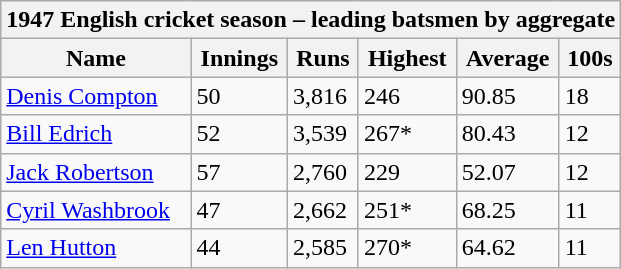<table class="wikitable">
<tr>
<th bgcolor="#efefef" colspan="7">1947 English cricket season – leading batsmen by aggregate</th>
</tr>
<tr bgcolor="#efefef">
<th>Name</th>
<th>Innings</th>
<th>Runs</th>
<th>Highest</th>
<th>Average</th>
<th>100s</th>
</tr>
<tr>
<td><a href='#'>Denis Compton</a></td>
<td>50</td>
<td>3,816</td>
<td>246</td>
<td>90.85</td>
<td>18</td>
</tr>
<tr>
<td><a href='#'>Bill Edrich</a></td>
<td>52</td>
<td>3,539</td>
<td>267*</td>
<td>80.43</td>
<td>12</td>
</tr>
<tr>
<td><a href='#'>Jack Robertson</a></td>
<td>57</td>
<td>2,760</td>
<td>229</td>
<td>52.07</td>
<td>12</td>
</tr>
<tr>
<td><a href='#'>Cyril Washbrook</a></td>
<td>47</td>
<td>2,662</td>
<td>251*</td>
<td>68.25</td>
<td>11</td>
</tr>
<tr>
<td><a href='#'>Len Hutton</a></td>
<td>44</td>
<td>2,585</td>
<td>270*</td>
<td>64.62</td>
<td>11</td>
</tr>
</table>
